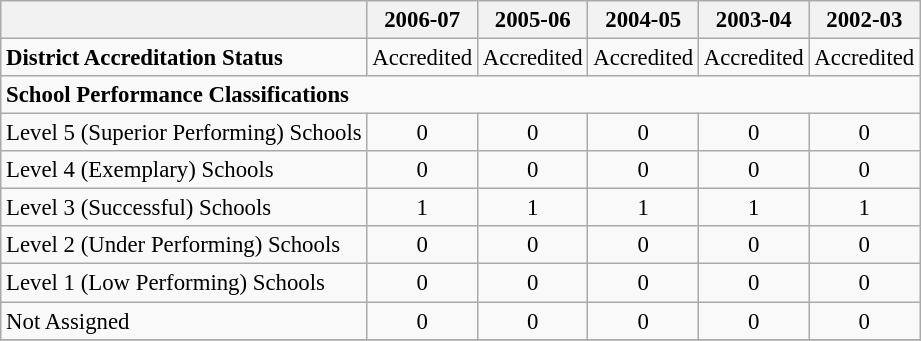<table class="wikitable" style="font-size: 95%;">
<tr>
<th></th>
<th>2006-07</th>
<th>2005-06</th>
<th>2004-05</th>
<th>2003-04</th>
<th>2002-03</th>
</tr>
<tr>
<td align="left"><strong>District Accreditation Status</strong></td>
<td align="center">Accredited</td>
<td align="center">Accredited</td>
<td align="center">Accredited</td>
<td align="center">Accredited</td>
<td align="center">Accredited</td>
</tr>
<tr>
<td align="left" colspan="6"><strong>School Performance Classifications</strong></td>
</tr>
<tr>
<td align="left">Level 5 (Superior Performing) Schools</td>
<td align="center">0</td>
<td align="center">0</td>
<td align="center">0</td>
<td align="center">0</td>
<td align="center">0</td>
</tr>
<tr>
<td align="left">Level 4 (Exemplary) Schools</td>
<td align="center">0</td>
<td align="center">0</td>
<td align="center">0</td>
<td align="center">0</td>
<td align="center">0</td>
</tr>
<tr>
<td align="left">Level 3 (Successful) Schools</td>
<td align="center">1</td>
<td align="center">1</td>
<td align="center">1</td>
<td align="center">1</td>
<td align="center">1</td>
</tr>
<tr>
<td align="left">Level 2 (Under Performing) Schools</td>
<td align="center">0</td>
<td align="center">0</td>
<td align="center">0</td>
<td align="center">0</td>
<td align="center">0</td>
</tr>
<tr>
<td align="left">Level 1 (Low Performing) Schools</td>
<td align="center">0</td>
<td align="center">0</td>
<td align="center">0</td>
<td align="center">0</td>
<td align="center">0</td>
</tr>
<tr>
<td align="left">Not Assigned</td>
<td align="center">0</td>
<td align="center">0</td>
<td align="center">0</td>
<td align="center">0</td>
<td align="center">0</td>
</tr>
<tr>
</tr>
</table>
